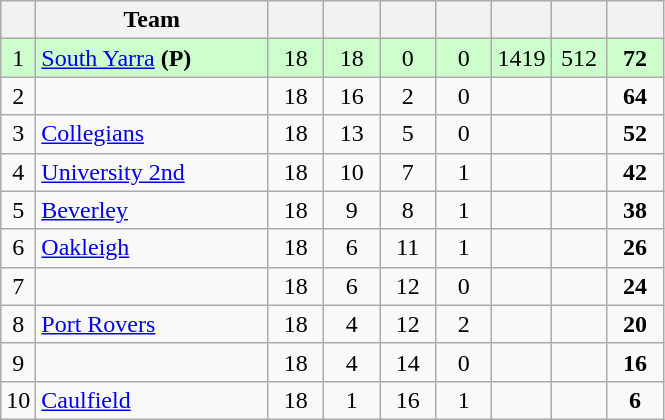<table class="wikitable" style="text-align:center; margin-bottom:0">
<tr>
<th style="width:10px"></th>
<th style="width:35%;">Team</th>
<th style="width:30px;"></th>
<th style="width:30px;"></th>
<th style="width:30px;"></th>
<th style="width:30px;"></th>
<th style="width:30px;"></th>
<th style="width:30px;"></th>
<th style="width:30px;"></th>
</tr>
<tr style="background:#ccffcc;">
<td>1</td>
<td style="text-align:left;"><a href='#'>South Yarra</a> <strong>(P)</strong></td>
<td>18</td>
<td>18</td>
<td>0</td>
<td>0</td>
<td>1419</td>
<td>512</td>
<td><strong>72</strong></td>
</tr>
<tr>
<td>2</td>
<td style="text-align:left;"></td>
<td>18</td>
<td>16</td>
<td>2</td>
<td>0</td>
<td></td>
<td></td>
<td><strong>64</strong></td>
</tr>
<tr>
<td>3</td>
<td style="text-align:left;"><a href='#'>Collegians</a></td>
<td>18</td>
<td>13</td>
<td>5</td>
<td>0</td>
<td></td>
<td></td>
<td><strong>52</strong></td>
</tr>
<tr>
<td>4</td>
<td style="text-align:left;"><a href='#'>University 2nd</a></td>
<td>18</td>
<td>10</td>
<td>7</td>
<td>1</td>
<td></td>
<td></td>
<td><strong>42</strong></td>
</tr>
<tr>
<td>5</td>
<td style="text-align:left;"><a href='#'>Beverley</a></td>
<td>18</td>
<td>9</td>
<td>8</td>
<td>1</td>
<td></td>
<td></td>
<td><strong>38</strong></td>
</tr>
<tr>
<td>6</td>
<td style="text-align:left;"><a href='#'>Oakleigh</a></td>
<td>18</td>
<td>6</td>
<td>11</td>
<td>1</td>
<td></td>
<td></td>
<td><strong>26</strong></td>
</tr>
<tr>
<td>7</td>
<td style="text-align:left;"></td>
<td>18</td>
<td>6</td>
<td>12</td>
<td>0</td>
<td></td>
<td></td>
<td><strong>24</strong></td>
</tr>
<tr>
<td>8</td>
<td style="text-align:left;"><a href='#'>Port Rovers</a></td>
<td>18</td>
<td>4</td>
<td>12</td>
<td>2</td>
<td></td>
<td></td>
<td><strong>20</strong></td>
</tr>
<tr>
<td>9</td>
<td style="text-align:left;"></td>
<td>18</td>
<td>4</td>
<td>14</td>
<td>0</td>
<td></td>
<td></td>
<td><strong>16</strong></td>
</tr>
<tr>
<td>10</td>
<td style="text-align:left;"><a href='#'>Caulfield</a></td>
<td>18</td>
<td>1</td>
<td>16</td>
<td>1</td>
<td></td>
<td></td>
<td><strong>6</strong></td>
</tr>
</table>
